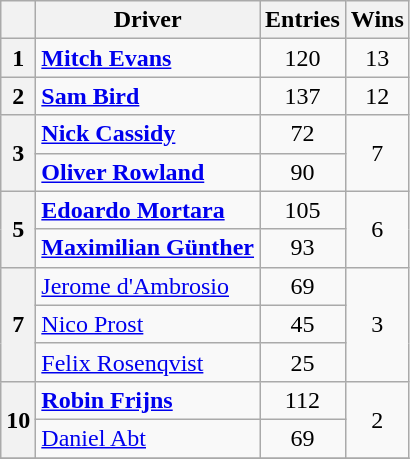<table class="wikitable" style="text-align:center">
<tr>
<th></th>
<th>Driver</th>
<th>Entries</th>
<th>Wins</th>
</tr>
<tr>
<th>1</th>
<td align=left> <strong><a href='#'>Mitch Evans</a></strong></td>
<td>120</td>
<td>13</td>
</tr>
<tr>
<th>2</th>
<td align=left> <strong><a href='#'>Sam Bird</a></strong></td>
<td>137</td>
<td>12</td>
</tr>
<tr>
<th rowspan=2>3</th>
<td align=left> <strong><a href='#'>Nick Cassidy</a></strong></td>
<td>72</td>
<td rowspan=2>7</td>
</tr>
<tr>
<td align=left> <strong><a href='#'>Oliver Rowland</a></strong></td>
<td>90</td>
</tr>
<tr>
<th rowspan=2>5</th>
<td align=left> <strong><a href='#'>Edoardo Mortara</a></strong></td>
<td>105</td>
<td rowspan=2>6</td>
</tr>
<tr>
<td align="left"> <strong><a href='#'>Maximilian Günther</a></strong></td>
<td>93</td>
</tr>
<tr>
<th rowspan=3>7</th>
<td align=left> <a href='#'>Jerome d'Ambrosio</a></td>
<td>69</td>
<td rowspan=3>3</td>
</tr>
<tr>
<td align=left> <a href='#'>Nico Prost</a></td>
<td>45</td>
</tr>
<tr>
<td align=left> <a href='#'>Felix Rosenqvist</a></td>
<td>25</td>
</tr>
<tr>
<th rowspan=2>10</th>
<td align=left> <strong><a href='#'>Robin Frijns</a></strong></td>
<td>112</td>
<td rowspan=2>2</td>
</tr>
<tr>
<td align=left> <a href='#'>Daniel Abt</a></td>
<td>69</td>
</tr>
<tr>
</tr>
</table>
